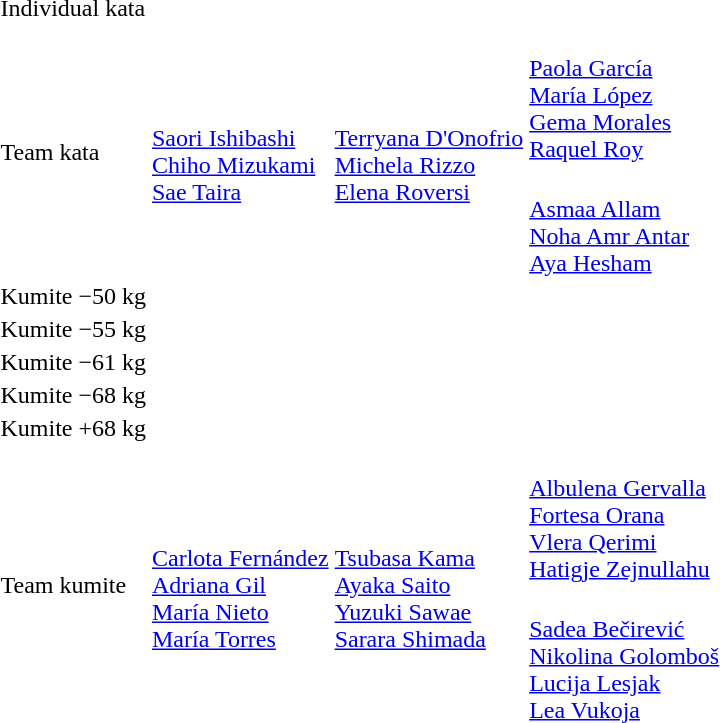<table>
<tr>
<td rowspan=2>Individual kata<br></td>
<td rowspan=2></td>
<td rowspan=2></td>
<td></td>
</tr>
<tr>
<td></td>
</tr>
<tr>
<td rowspan=2>Team kata<br></td>
<td rowspan=2><br><a href='#'>Saori Ishibashi</a><br><a href='#'>Chiho Mizukami</a><br><a href='#'>Sae Taira</a></td>
<td rowspan=2><br><a href='#'>Terryana D'Onofrio</a><br><a href='#'>Michela Rizzo</a><br><a href='#'>Elena Roversi</a></td>
<td><br><a href='#'>Paola García</a><br><a href='#'>María López</a><br><a href='#'>Gema Morales</a><br><a href='#'>Raquel Roy</a></td>
</tr>
<tr>
<td><br><a href='#'>Asmaa Allam</a><br><a href='#'>Noha Amr Antar</a><br><a href='#'>Aya Hesham</a></td>
</tr>
<tr>
<td rowspan=2>Kumite −50 kg<br></td>
<td rowspan=2></td>
<td rowspan=2></td>
<td></td>
</tr>
<tr>
<td></td>
</tr>
<tr>
<td rowspan=2>Kumite −55 kg<br></td>
<td rowspan=2></td>
<td rowspan=2></td>
<td></td>
</tr>
<tr>
<td></td>
</tr>
<tr>
<td rowspan=2>Kumite −61 kg<br></td>
<td rowspan=2></td>
<td rowspan=2></td>
<td></td>
</tr>
<tr>
<td></td>
</tr>
<tr>
<td rowspan=2>Kumite −68 kg<br></td>
<td rowspan=2></td>
<td rowspan=2></td>
<td></td>
</tr>
<tr>
<td></td>
</tr>
<tr>
<td rowspan=2>Kumite +68 kg<br></td>
<td rowspan=2></td>
<td rowspan=2></td>
<td></td>
</tr>
<tr>
<td></td>
</tr>
<tr>
<td rowspan=2>Team kumite<br></td>
<td rowspan=2><br><a href='#'>Carlota Fernández</a><br><a href='#'>Adriana Gil</a><br><a href='#'>María Nieto</a><br><a href='#'>María Torres</a></td>
<td rowspan=2><br><a href='#'>Tsubasa Kama</a><br><a href='#'>Ayaka Saito</a><br><a href='#'>Yuzuki Sawae</a><br><a href='#'>Sarara Shimada</a></td>
<td><br><a href='#'>Albulena Gervalla</a><br><a href='#'>Fortesa Orana</a><br><a href='#'>Vlera Qerimi</a><br><a href='#'>Hatigje Zejnullahu</a></td>
</tr>
<tr>
<td><br><a href='#'>Sadea Bečirević</a><br><a href='#'>Nikolina Golomboš</a><br><a href='#'>Lucija Lesjak</a><br><a href='#'>Lea Vukoja</a></td>
</tr>
</table>
